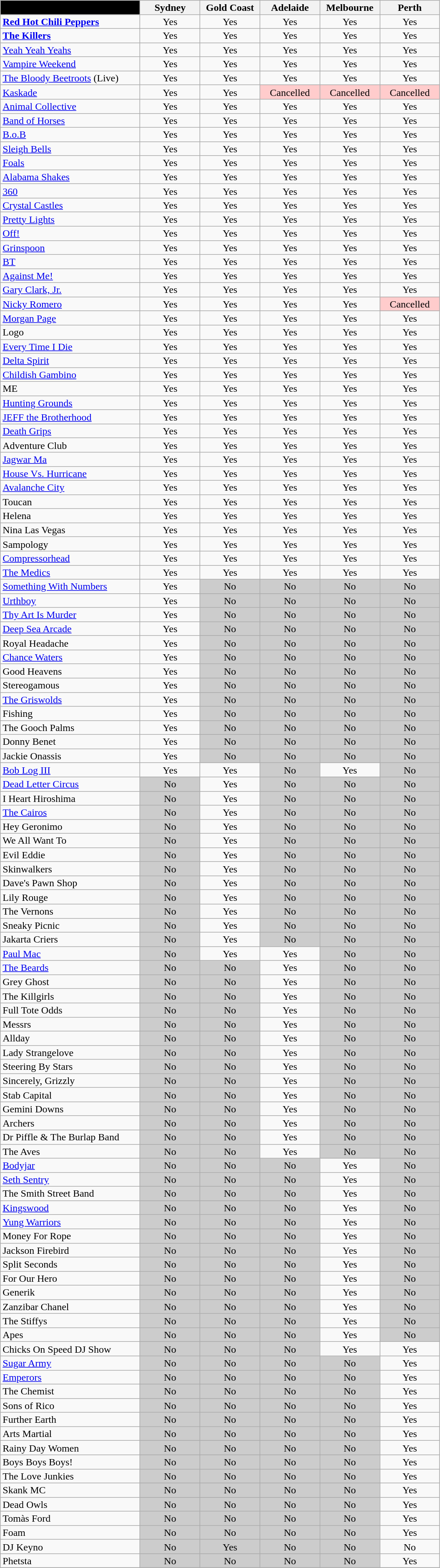<table class="wikitable sortable" style="line-height:0.95em;">
<tr>
<th style="background:#000; width:28%;"> </th>
<th width=12%>Sydney</th>
<th width=12%>Gold Coast</th>
<th width=12%>Adelaide</th>
<th width=12%>Melbourne</th>
<th width=12%>Perth</th>
</tr>
<tr align=center>
<td align=left><strong><a href='#'>Red Hot Chili Peppers</a></strong></td>
<td>Yes</td>
<td>Yes</td>
<td>Yes</td>
<td>Yes</td>
<td>Yes</td>
</tr>
<tr align=center>
<td align=left><strong><a href='#'>The Killers</a></strong></td>
<td>Yes</td>
<td>Yes</td>
<td>Yes</td>
<td>Yes</td>
<td>Yes</td>
</tr>
<tr align=center>
<td align=left><a href='#'>Yeah Yeah Yeahs</a></td>
<td>Yes</td>
<td>Yes</td>
<td>Yes</td>
<td>Yes</td>
<td>Yes</td>
</tr>
<tr align=center>
<td align=left><a href='#'>Vampire Weekend</a></td>
<td>Yes</td>
<td>Yes</td>
<td>Yes</td>
<td>Yes</td>
<td>Yes</td>
</tr>
<tr align=center>
<td align=left><a href='#'>The Bloody Beetroots</a> (Live)</td>
<td>Yes</td>
<td>Yes</td>
<td>Yes</td>
<td>Yes</td>
<td>Yes</td>
</tr>
<tr align=center>
<td align=left><a href='#'>Kaskade</a></td>
<td>Yes</td>
<td>Yes</td>
<td style="background:#fcc;">Cancelled</td>
<td style="background:#fcc;">Cancelled</td>
<td style="background:#fcc;">Cancelled</td>
</tr>
<tr align=center>
<td align=left><a href='#'>Animal Collective</a></td>
<td>Yes</td>
<td>Yes</td>
<td>Yes</td>
<td>Yes</td>
<td>Yes</td>
</tr>
<tr align=center>
<td align=left><a href='#'>Band of Horses</a></td>
<td>Yes</td>
<td>Yes</td>
<td>Yes</td>
<td>Yes</td>
<td>Yes</td>
</tr>
<tr align=center>
<td align=left><a href='#'>B.o.B</a></td>
<td>Yes</td>
<td>Yes</td>
<td>Yes</td>
<td>Yes</td>
<td>Yes</td>
</tr>
<tr align=center>
<td align=left><a href='#'>Sleigh Bells</a></td>
<td>Yes</td>
<td>Yes</td>
<td>Yes</td>
<td>Yes</td>
<td>Yes</td>
</tr>
<tr align=center>
<td align=left><a href='#'>Foals</a></td>
<td>Yes</td>
<td>Yes</td>
<td>Yes</td>
<td>Yes</td>
<td>Yes</td>
</tr>
<tr align=center>
<td align=left><a href='#'>Alabama Shakes</a></td>
<td>Yes</td>
<td>Yes</td>
<td>Yes</td>
<td>Yes</td>
<td>Yes</td>
</tr>
<tr align=center>
<td align=left><a href='#'>360</a></td>
<td>Yes</td>
<td>Yes</td>
<td>Yes</td>
<td>Yes</td>
<td>Yes</td>
</tr>
<tr align=center>
<td align=left><a href='#'>Crystal Castles</a></td>
<td>Yes</td>
<td>Yes</td>
<td>Yes</td>
<td>Yes</td>
<td>Yes</td>
</tr>
<tr align=center>
<td align=left><a href='#'>Pretty Lights</a></td>
<td>Yes</td>
<td>Yes</td>
<td>Yes</td>
<td>Yes</td>
<td>Yes</td>
</tr>
<tr align=center>
<td align=left><a href='#'>Off!</a></td>
<td>Yes</td>
<td>Yes</td>
<td>Yes</td>
<td>Yes</td>
<td>Yes</td>
</tr>
<tr align=center>
<td align=left><a href='#'>Grinspoon</a></td>
<td>Yes</td>
<td>Yes</td>
<td>Yes</td>
<td>Yes</td>
<td>Yes</td>
</tr>
<tr align=center>
<td align=left><a href='#'>BT</a></td>
<td>Yes</td>
<td>Yes</td>
<td>Yes</td>
<td>Yes</td>
<td>Yes</td>
</tr>
<tr align=center>
<td align=left><a href='#'>Against Me!</a></td>
<td>Yes</td>
<td>Yes</td>
<td>Yes</td>
<td>Yes</td>
<td>Yes</td>
</tr>
<tr align=center>
<td align=left><a href='#'>Gary Clark, Jr.</a></td>
<td>Yes</td>
<td>Yes</td>
<td>Yes</td>
<td>Yes</td>
<td>Yes</td>
</tr>
<tr align=center>
<td align=left><a href='#'>Nicky Romero</a></td>
<td>Yes</td>
<td>Yes</td>
<td>Yes</td>
<td>Yes</td>
<td style="background:#fcc;">Cancelled</td>
</tr>
<tr align=center>
<td align=left><a href='#'>Morgan Page</a></td>
<td>Yes</td>
<td>Yes</td>
<td>Yes</td>
<td>Yes</td>
<td>Yes</td>
</tr>
<tr align=center>
<td align=left>Logo</td>
<td>Yes</td>
<td>Yes</td>
<td>Yes</td>
<td>Yes</td>
<td>Yes</td>
</tr>
<tr align=center>
<td align=left><a href='#'>Every Time I Die</a></td>
<td>Yes</td>
<td>Yes</td>
<td>Yes</td>
<td>Yes</td>
<td>Yes</td>
</tr>
<tr align=center>
<td align=left><a href='#'>Delta Spirit</a></td>
<td>Yes</td>
<td>Yes</td>
<td>Yes</td>
<td>Yes</td>
<td>Yes</td>
</tr>
<tr align=center>
<td align=left><a href='#'>Childish Gambino</a></td>
<td>Yes</td>
<td>Yes</td>
<td>Yes</td>
<td>Yes</td>
<td>Yes</td>
</tr>
<tr align=center>
<td align=left>ME</td>
<td>Yes</td>
<td>Yes</td>
<td>Yes</td>
<td>Yes</td>
<td>Yes</td>
</tr>
<tr align=center>
<td align=left><a href='#'>Hunting Grounds</a></td>
<td>Yes</td>
<td>Yes</td>
<td>Yes</td>
<td>Yes</td>
<td>Yes</td>
</tr>
<tr align=center>
<td align=left><a href='#'>JEFF the Brotherhood</a></td>
<td>Yes</td>
<td>Yes</td>
<td>Yes</td>
<td>Yes</td>
<td>Yes</td>
</tr>
<tr align=center>
<td align=left><a href='#'>Death Grips</a></td>
<td>Yes</td>
<td>Yes</td>
<td>Yes</td>
<td>Yes</td>
<td>Yes</td>
</tr>
<tr align=center>
<td align=left>Adventure Club</td>
<td>Yes</td>
<td>Yes</td>
<td>Yes</td>
<td>Yes</td>
<td>Yes</td>
</tr>
<tr align=center>
<td align=left><a href='#'>Jagwar Ma</a></td>
<td>Yes</td>
<td>Yes</td>
<td>Yes</td>
<td>Yes</td>
<td>Yes</td>
</tr>
<tr align=center>
<td align=left><a href='#'>House Vs. Hurricane</a></td>
<td>Yes</td>
<td>Yes</td>
<td>Yes</td>
<td>Yes</td>
<td>Yes</td>
</tr>
<tr align=center>
<td align=left><a href='#'>Avalanche City</a></td>
<td>Yes</td>
<td>Yes</td>
<td>Yes</td>
<td>Yes</td>
<td>Yes</td>
</tr>
<tr align=center>
<td align=left>Toucan</td>
<td>Yes</td>
<td>Yes</td>
<td>Yes</td>
<td>Yes</td>
<td>Yes</td>
</tr>
<tr align=center>
<td align=left>Helena</td>
<td>Yes</td>
<td>Yes</td>
<td>Yes</td>
<td>Yes</td>
<td>Yes</td>
</tr>
<tr align=center>
<td align=left>Nina Las Vegas</td>
<td>Yes</td>
<td>Yes</td>
<td>Yes</td>
<td>Yes</td>
<td>Yes</td>
</tr>
<tr align=center>
<td align=left>Sampology</td>
<td>Yes</td>
<td>Yes</td>
<td>Yes</td>
<td>Yes</td>
<td>Yes</td>
</tr>
<tr align=center>
<td align=left><a href='#'>Compressorhead</a></td>
<td>Yes</td>
<td>Yes</td>
<td>Yes</td>
<td>Yes</td>
<td>Yes</td>
</tr>
<tr align=center>
<td align=left><a href='#'>The Medics</a></td>
<td>Yes</td>
<td>Yes</td>
<td>Yes</td>
<td>Yes</td>
<td>Yes</td>
</tr>
<tr align=center>
<td align=left><a href='#'>Something With Numbers</a></td>
<td>Yes</td>
<td style="background:#ccc;">No</td>
<td style="background:#ccc;">No</td>
<td style="background:#ccc;">No</td>
<td style="background:#ccc;">No</td>
</tr>
<tr align=center>
<td align=left><a href='#'>Urthboy</a></td>
<td>Yes</td>
<td style="background:#ccc;">No</td>
<td style="background:#ccc;">No</td>
<td style="background:#ccc;">No</td>
<td style="background:#ccc;">No</td>
</tr>
<tr align=center>
<td align=left><a href='#'>Thy Art Is Murder</a></td>
<td>Yes</td>
<td style="background:#ccc;">No</td>
<td style="background:#ccc;">No</td>
<td style="background:#ccc;">No</td>
<td style="background:#ccc;">No</td>
</tr>
<tr align=center>
<td align=left><a href='#'>Deep Sea Arcade</a></td>
<td>Yes</td>
<td style="background:#ccc;">No</td>
<td style="background:#ccc;">No</td>
<td style="background:#ccc;">No</td>
<td style="background:#ccc;">No</td>
</tr>
<tr align=center>
<td align=left>Royal Headache</td>
<td>Yes</td>
<td style="background:#ccc;">No</td>
<td style="background:#ccc;">No</td>
<td style="background:#ccc;">No</td>
<td style="background:#ccc;">No</td>
</tr>
<tr align=center>
<td align=left><a href='#'>Chance Waters</a></td>
<td>Yes</td>
<td style="background:#ccc;">No</td>
<td style="background:#ccc;">No</td>
<td style="background:#ccc;">No</td>
<td style="background:#ccc;">No</td>
</tr>
<tr align=center>
<td align=left>Good Heavens</td>
<td>Yes</td>
<td style="background:#ccc;">No</td>
<td style="background:#ccc;">No</td>
<td style="background:#ccc;">No</td>
<td style="background:#ccc;">No</td>
</tr>
<tr align=center>
<td align=left>Stereogamous</td>
<td>Yes</td>
<td style="background:#ccc;">No</td>
<td style="background:#ccc;">No</td>
<td style="background:#ccc;">No</td>
<td style="background:#ccc;">No</td>
</tr>
<tr align=center>
<td align=left><a href='#'>The Griswolds</a></td>
<td>Yes</td>
<td style="background:#ccc;">No</td>
<td style="background:#ccc;">No</td>
<td style="background:#ccc;">No</td>
<td style="background:#ccc;">No</td>
</tr>
<tr align=center>
<td align=left>Fishing</td>
<td>Yes</td>
<td style="background:#ccc;">No</td>
<td style="background:#ccc;">No</td>
<td style="background:#ccc;">No</td>
<td style="background:#ccc;">No</td>
</tr>
<tr align=center>
<td align=left>The Gooch Palms</td>
<td>Yes</td>
<td style="background:#ccc;">No</td>
<td style="background:#ccc;">No</td>
<td style="background:#ccc;">No</td>
<td style="background:#ccc;">No</td>
</tr>
<tr align=center>
<td align=left>Donny Benet</td>
<td>Yes</td>
<td style="background:#ccc;">No</td>
<td style="background:#ccc;">No</td>
<td style="background:#ccc;">No</td>
<td style="background:#ccc;">No</td>
</tr>
<tr align=center>
<td align=left>Jackie Onassis</td>
<td>Yes</td>
<td style="background:#ccc;">No</td>
<td style="background:#ccc;">No</td>
<td style="background:#ccc;">No</td>
<td style="background:#ccc;">No</td>
</tr>
<tr align=center>
<td align=left><a href='#'>Bob Log III</a></td>
<td>Yes</td>
<td>Yes</td>
<td style="background:#ccc;">No</td>
<td>Yes</td>
<td style="background:#ccc;">No</td>
</tr>
<tr align=center>
<td align=left><a href='#'>Dead Letter Circus</a></td>
<td style="background:#ccc;">No</td>
<td>Yes</td>
<td style="background:#ccc;">No</td>
<td style="background:#ccc;">No</td>
<td style="background:#ccc;">No</td>
</tr>
<tr align=center>
<td align=left>I Heart Hiroshima</td>
<td style="background:#ccc;">No</td>
<td>Yes</td>
<td style="background:#ccc;">No</td>
<td style="background:#ccc;">No</td>
<td style="background:#ccc;">No</td>
</tr>
<tr align=center>
<td align=left><a href='#'>The Cairos</a></td>
<td style="background:#ccc;">No</td>
<td>Yes</td>
<td style="background:#ccc;">No</td>
<td style="background:#ccc;">No</td>
<td style="background:#ccc;">No</td>
</tr>
<tr align=center>
<td align=left>Hey Geronimo</td>
<td style="background:#ccc;">No</td>
<td>Yes</td>
<td style="background:#ccc;">No</td>
<td style="background:#ccc;">No</td>
<td style="background:#ccc;">No</td>
</tr>
<tr align=center>
<td align=left>We All Want To</td>
<td style="background:#ccc;">No</td>
<td>Yes</td>
<td style="background:#ccc;">No</td>
<td style="background:#ccc;">No</td>
<td style="background:#ccc;">No</td>
</tr>
<tr align=center>
<td align=left>Evil Eddie</td>
<td style="background:#ccc;">No</td>
<td>Yes</td>
<td style="background:#ccc;">No</td>
<td style="background:#ccc;">No</td>
<td style="background:#ccc;">No</td>
</tr>
<tr align=center>
<td align=left>Skinwalkers</td>
<td style="background:#ccc;">No</td>
<td>Yes</td>
<td style="background:#ccc;">No</td>
<td style="background:#ccc;">No</td>
<td style="background:#ccc;">No</td>
</tr>
<tr align=center>
<td align=left>Dave's Pawn Shop</td>
<td style="background:#ccc;">No</td>
<td>Yes</td>
<td style="background:#ccc;">No</td>
<td style="background:#ccc;">No</td>
<td style="background:#ccc;">No</td>
</tr>
<tr align=center>
<td align=left>Lily Rouge</td>
<td style="background:#ccc;">No</td>
<td>Yes</td>
<td style="background:#ccc;">No</td>
<td style="background:#ccc;">No</td>
<td style="background:#ccc;">No</td>
</tr>
<tr align=center>
<td align=left>The Vernons</td>
<td style="background:#ccc;">No</td>
<td>Yes</td>
<td style="background:#ccc;">No</td>
<td style="background:#ccc;">No</td>
<td style="background:#ccc;">No</td>
</tr>
<tr align=center>
<td align=left>Sneaky Picnic</td>
<td style="background:#ccc;">No</td>
<td>Yes</td>
<td style="background:#ccc;">No</td>
<td style="background:#ccc;">No</td>
<td style="background:#ccc;">No</td>
</tr>
<tr align=center>
<td align=left>Jakarta Criers</td>
<td style="background:#ccc;">No</td>
<td>Yes</td>
<td style="background:#ccc;">No</td>
<td style="background:#ccc;">No</td>
<td style="background:#ccc;">No</td>
</tr>
<tr align=center>
<td align=left><a href='#'>Paul Mac</a></td>
<td style="background:#ccc;">No</td>
<td>Yes</td>
<td>Yes</td>
<td style="background:#ccc;">No</td>
<td style="background:#ccc;">No</td>
</tr>
<tr align=center>
<td align=left><a href='#'>The Beards</a></td>
<td style="background:#ccc;">No</td>
<td style="background:#ccc;">No</td>
<td>Yes</td>
<td style="background:#ccc;">No</td>
<td style="background:#ccc;">No</td>
</tr>
<tr align=center>
<td align=left>Grey Ghost</td>
<td style="background:#ccc;">No</td>
<td style="background:#ccc;">No</td>
<td>Yes</td>
<td style="background:#ccc;">No</td>
<td style="background:#ccc;">No</td>
</tr>
<tr align=center>
<td align=left>The Killgirls</td>
<td style="background:#ccc;">No</td>
<td style="background:#ccc;">No</td>
<td>Yes</td>
<td style="background:#ccc;">No</td>
<td style="background:#ccc;">No</td>
</tr>
<tr align=center>
<td align=left>Full Tote Odds</td>
<td style="background:#ccc;">No</td>
<td style="background:#ccc;">No</td>
<td>Yes</td>
<td style="background:#ccc;">No</td>
<td style="background:#ccc;">No</td>
</tr>
<tr align=center>
<td align=left>Messrs</td>
<td style="background:#ccc;">No</td>
<td style="background:#ccc;">No</td>
<td>Yes</td>
<td style="background:#ccc;">No</td>
<td style="background:#ccc;">No</td>
</tr>
<tr align=center>
<td align=left>Allday</td>
<td style="background:#ccc;">No</td>
<td style="background:#ccc;">No</td>
<td>Yes</td>
<td style="background:#ccc;">No</td>
<td style="background:#ccc;">No</td>
</tr>
<tr align=center>
<td align=left>Lady Strangelove</td>
<td style="background:#ccc;">No</td>
<td style="background:#ccc;">No</td>
<td>Yes</td>
<td style="background:#ccc;">No</td>
<td style="background:#ccc;">No</td>
</tr>
<tr align=center>
<td align=left>Steering By Stars</td>
<td style="background:#ccc;">No</td>
<td style="background:#ccc;">No</td>
<td>Yes</td>
<td style="background:#ccc;">No</td>
<td style="background:#ccc;">No</td>
</tr>
<tr align=center>
<td align=left>Sincerely, Grizzly</td>
<td style="background:#ccc;">No</td>
<td style="background:#ccc;">No</td>
<td>Yes</td>
<td style="background:#ccc;">No</td>
<td style="background:#ccc;">No</td>
</tr>
<tr align=center>
<td align=left>Stab Capital</td>
<td style="background:#ccc;">No</td>
<td style="background:#ccc;">No</td>
<td>Yes</td>
<td style="background:#ccc;">No</td>
<td style="background:#ccc;">No</td>
</tr>
<tr align=center>
<td align=left>Gemini Downs</td>
<td style="background:#ccc;">No</td>
<td style="background:#ccc;">No</td>
<td>Yes</td>
<td style="background:#ccc;">No</td>
<td style="background:#ccc;">No</td>
</tr>
<tr align=center>
<td align=left>Archers</td>
<td style="background:#ccc;">No</td>
<td style="background:#ccc;">No</td>
<td>Yes</td>
<td style="background:#ccc;">No</td>
<td style="background:#ccc;">No</td>
</tr>
<tr align=center>
<td align=left>Dr Piffle & The Burlap Band</td>
<td style="background:#ccc;">No</td>
<td style="background:#ccc;">No</td>
<td>Yes</td>
<td style="background:#ccc;">No</td>
<td style="background:#ccc;">No</td>
</tr>
<tr align=center>
<td align=left>The Aves</td>
<td style="background:#ccc;">No</td>
<td style="background:#ccc;">No</td>
<td>Yes</td>
<td style="background:#ccc;">No</td>
<td style="background:#ccc;">No</td>
</tr>
<tr align=center>
<td align=left><a href='#'>Bodyjar</a></td>
<td style="background:#ccc;">No</td>
<td style="background:#ccc;">No</td>
<td style="background:#ccc;">No</td>
<td>Yes</td>
<td style="background:#ccc;">No</td>
</tr>
<tr align=center>
<td align=left><a href='#'>Seth Sentry</a></td>
<td style="background:#ccc;">No</td>
<td style="background:#ccc;">No</td>
<td style="background:#ccc;">No</td>
<td>Yes</td>
<td style="background:#ccc;">No</td>
</tr>
<tr align=center>
<td align=left>The Smith Street Band</td>
<td style="background:#ccc;">No</td>
<td style="background:#ccc;">No</td>
<td style="background:#ccc;">No</td>
<td>Yes</td>
<td style="background:#ccc;">No</td>
</tr>
<tr align=center>
<td align=left><a href='#'>Kingswood</a></td>
<td style="background:#ccc;">No</td>
<td style="background:#ccc;">No</td>
<td style="background:#ccc;">No</td>
<td>Yes</td>
<td style="background:#ccc;">No</td>
</tr>
<tr align=center>
<td align=left><a href='#'>Yung Warriors</a></td>
<td style="background:#ccc;">No</td>
<td style="background:#ccc;">No</td>
<td style="background:#ccc;">No</td>
<td>Yes</td>
<td style="background:#ccc;">No</td>
</tr>
<tr align=center>
<td align=left>Money For Rope</td>
<td style="background:#ccc;">No</td>
<td style="background:#ccc;">No</td>
<td style="background:#ccc;">No</td>
<td>Yes</td>
<td style="background:#ccc;">No</td>
</tr>
<tr align=center>
<td align=left>Jackson Firebird</td>
<td style="background:#ccc;">No</td>
<td style="background:#ccc;">No</td>
<td style="background:#ccc;">No</td>
<td>Yes</td>
<td style="background:#ccc;">No</td>
</tr>
<tr align=center>
<td align=left>Split Seconds</td>
<td style="background:#ccc;">No</td>
<td style="background:#ccc;">No</td>
<td style="background:#ccc;">No</td>
<td>Yes</td>
<td style="background:#ccc;">No</td>
</tr>
<tr align=center>
<td align=left>For Our Hero</td>
<td style="background:#ccc;">No</td>
<td style="background:#ccc;">No</td>
<td style="background:#ccc;">No</td>
<td>Yes</td>
<td style="background:#ccc;">No</td>
</tr>
<tr align=center>
<td align=left>Generik</td>
<td style="background:#ccc;">No</td>
<td style="background:#ccc;">No</td>
<td style="background:#ccc;">No</td>
<td>Yes</td>
<td style="background:#ccc;">No</td>
</tr>
<tr align=center>
<td align=left>Zanzibar Chanel</td>
<td style="background:#ccc;">No</td>
<td style="background:#ccc;">No</td>
<td style="background:#ccc;">No</td>
<td>Yes</td>
<td style="background:#ccc;">No</td>
</tr>
<tr align=center>
<td align=left>The Stiffys</td>
<td style="background:#ccc;">No</td>
<td style="background:#ccc;">No</td>
<td style="background:#ccc;">No</td>
<td>Yes</td>
<td style="background:#ccc;">No</td>
</tr>
<tr align=center>
<td align=left>Apes</td>
<td style="background:#ccc;">No</td>
<td style="background:#ccc;">No</td>
<td style="background:#ccc;">No</td>
<td>Yes</td>
<td style="background:#ccc;">No</td>
</tr>
<tr align=center>
<td align=left>Chicks On Speed DJ Show</td>
<td style="background:#ccc;">No</td>
<td style="background:#ccc;">No</td>
<td style="background:#ccc;">No</td>
<td>Yes</td>
<td>Yes</td>
</tr>
<tr align=center>
<td align=left><a href='#'>Sugar Army</a></td>
<td style="background:#ccc;">No</td>
<td style="background:#ccc;">No</td>
<td style="background:#ccc;">No</td>
<td style="background:#ccc;">No</td>
<td>Yes</td>
</tr>
<tr align=center>
<td align=left><a href='#'>Emperors</a></td>
<td style="background:#ccc;">No</td>
<td style="background:#ccc;">No</td>
<td style="background:#ccc;">No</td>
<td style="background:#ccc;">No</td>
<td>Yes</td>
</tr>
<tr align=center>
<td align=left>The Chemist</td>
<td style="background:#ccc;">No</td>
<td style="background:#ccc;">No</td>
<td style="background:#ccc;">No</td>
<td style="background:#ccc;">No</td>
<td>Yes</td>
</tr>
<tr align=center>
<td align=left>Sons of Rico</td>
<td style="background:#ccc;">No</td>
<td style="background:#ccc;">No</td>
<td style="background:#ccc;">No</td>
<td style="background:#ccc;">No</td>
<td>Yes</td>
</tr>
<tr align=center>
<td align=left>Further Earth</td>
<td style="background:#ccc;">No</td>
<td style="background:#ccc;">No</td>
<td style="background:#ccc;">No</td>
<td style="background:#ccc;">No</td>
<td>Yes</td>
</tr>
<tr align=center>
<td align=left>Arts Martial</td>
<td style="background:#ccc;">No</td>
<td style="background:#ccc;">No</td>
<td style="background:#ccc;">No</td>
<td style="background:#ccc;">No</td>
<td>Yes</td>
</tr>
<tr align=center>
<td align=left>Rainy Day Women</td>
<td style="background:#ccc;">No</td>
<td style="background:#ccc;">No</td>
<td style="background:#ccc;">No</td>
<td style="background:#ccc;">No</td>
<td>Yes</td>
</tr>
<tr align=center>
<td align=left>Boys Boys Boys!</td>
<td style="background:#ccc;">No</td>
<td style="background:#ccc;">No</td>
<td style="background:#ccc;">No</td>
<td style="background:#ccc;">No</td>
<td>Yes</td>
</tr>
<tr align=center>
<td align=left>The Love Junkies</td>
<td style="background:#ccc;">No</td>
<td style="background:#ccc;">No</td>
<td style="background:#ccc;">No</td>
<td style="background:#ccc;">No</td>
<td>Yes</td>
</tr>
<tr align=center>
<td align=left>Skank MC</td>
<td style="background:#ccc;">No</td>
<td style="background:#ccc;">No</td>
<td style="background:#ccc;">No</td>
<td style="background:#ccc;">No</td>
<td>Yes</td>
</tr>
<tr align=center>
<td align=left>Dead Owls</td>
<td style="background:#ccc;">No</td>
<td style="background:#ccc;">No</td>
<td style="background:#ccc;">No</td>
<td style="background:#ccc;">No</td>
<td>Yes</td>
</tr>
<tr align=center>
<td align=left>Tomàs Ford</td>
<td style="background:#ccc;">No</td>
<td style="background:#ccc;">No</td>
<td style="background:#ccc;">No</td>
<td style="background:#ccc;">No</td>
<td>Yes</td>
</tr>
<tr align=center>
<td align=left>Foam</td>
<td style="background:#ccc;">No</td>
<td style="background:#ccc;">No</td>
<td style="background:#ccc;">No</td>
<td style="background:#ccc;">No</td>
<td>Yes</td>
</tr>
<tr align=center>
<td align=left>DJ Keyno</td>
<td style="background:#ccc;">No</td>
<td style="background:#ccc;">Yes</td>
<td style="background:#ccc;">No</td>
<td style="background:#ccc;">No</td>
<td>No</td>
</tr>
<tr align=center>
<td align=left>Phetsta</td>
<td style="background:#ccc;">No</td>
<td style="background:#ccc;">No</td>
<td style="background:#ccc;">No</td>
<td style="background:#ccc;">No</td>
<td>Yes</td>
</tr>
<tr align=center>
</tr>
</table>
